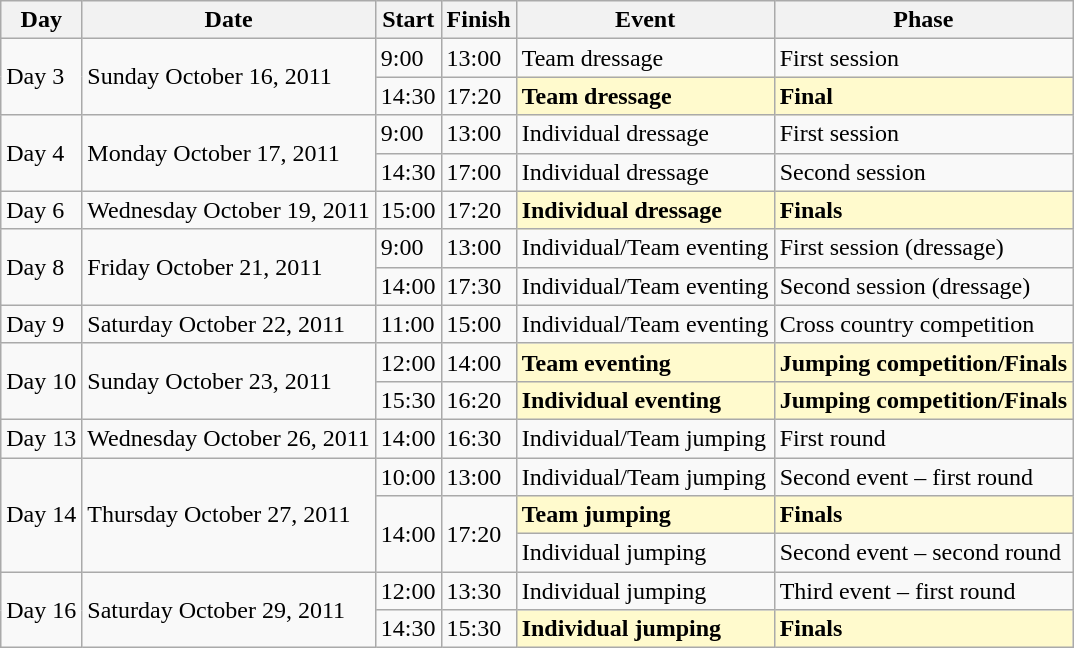<table class=wikitable>
<tr>
<th>Day</th>
<th>Date</th>
<th>Start</th>
<th>Finish</th>
<th>Event</th>
<th>Phase</th>
</tr>
<tr>
<td rowspan=2>Day 3</td>
<td rowspan=2>Sunday October 16, 2011</td>
<td>9:00</td>
<td>13:00</td>
<td>Team dressage</td>
<td>First session</td>
</tr>
<tr>
<td>14:30</td>
<td>17:20</td>
<td style=background:lemonchiffon><strong>Team dressage</strong></td>
<td style=background:lemonchiffon><strong>Final</strong></td>
</tr>
<tr>
<td rowspan=2>Day 4</td>
<td rowspan=2>Monday October 17, 2011</td>
<td>9:00</td>
<td>13:00</td>
<td>Individual dressage</td>
<td>First session</td>
</tr>
<tr>
<td>14:30</td>
<td>17:00</td>
<td>Individual dressage</td>
<td>Second session</td>
</tr>
<tr>
<td>Day 6</td>
<td>Wednesday October 19, 2011</td>
<td>15:00</td>
<td>17:20</td>
<td style=background:lemonchiffon><strong>Individual dressage</strong></td>
<td style=background:lemonchiffon><strong>Finals</strong></td>
</tr>
<tr>
<td rowspan=2>Day 8</td>
<td rowspan=2>Friday October 21, 2011</td>
<td>9:00</td>
<td>13:00</td>
<td>Individual/Team eventing</td>
<td>First session (dressage)</td>
</tr>
<tr>
<td>14:00</td>
<td>17:30</td>
<td>Individual/Team eventing</td>
<td>Second session (dressage)</td>
</tr>
<tr>
<td>Day 9</td>
<td>Saturday October 22, 2011</td>
<td>11:00</td>
<td>15:00</td>
<td>Individual/Team eventing</td>
<td>Cross country competition</td>
</tr>
<tr>
<td rowspan=2>Day 10</td>
<td rowspan=2>Sunday October 23, 2011</td>
<td>12:00</td>
<td>14:00</td>
<td style=background:lemonchiffon><strong>Team eventing</strong></td>
<td style=background:lemonchiffon><strong>Jumping competition/Finals</strong></td>
</tr>
<tr>
<td>15:30</td>
<td>16:20</td>
<td style=background:lemonchiffon><strong>Individual eventing</strong></td>
<td style=background:lemonchiffon><strong>Jumping competition/Finals</strong></td>
</tr>
<tr>
<td>Day 13</td>
<td>Wednesday October 26, 2011</td>
<td>14:00</td>
<td>16:30</td>
<td>Individual/Team jumping</td>
<td>First round</td>
</tr>
<tr>
<td rowspan=3>Day 14</td>
<td rowspan=3>Thursday October 27, 2011</td>
<td>10:00</td>
<td>13:00</td>
<td>Individual/Team jumping</td>
<td>Second event – first round</td>
</tr>
<tr>
<td rowspan=2>14:00</td>
<td rowspan=2>17:20</td>
<td style=background:lemonchiffon><strong>Team jumping</strong></td>
<td style=background:lemonchiffon><strong>Finals</strong></td>
</tr>
<tr>
<td>Individual jumping</td>
<td>Second event – second round</td>
</tr>
<tr>
<td rowspan=2>Day 16</td>
<td rowspan=2>Saturday October 29, 2011</td>
<td>12:00</td>
<td>13:30</td>
<td>Individual jumping</td>
<td>Third event – first round</td>
</tr>
<tr>
<td>14:30</td>
<td>15:30</td>
<td style=background:lemonchiffon><strong>Individual jumping</strong></td>
<td style=background:lemonchiffon><strong>Finals</strong></td>
</tr>
</table>
